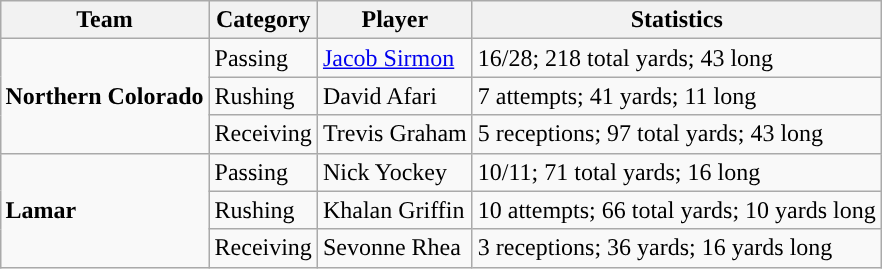<table class="wikitable" style="float: right;">
<tr>
<th>Team</th>
<th>Category</th>
<th>Player</th>
<th>Statistics</th>
</tr>
<tr>
<td rowspan=3><strong>Northern Colorado</strong></td>
<td>Passing</td>
<td><a href='#'>Jacob Sirmon</a></td>
<td>16/28; 218 total yards; 43 long</td>
</tr>
<tr>
<td>Rushing</td>
<td>David Afari</td>
<td>7 attempts; 41 yards; 11 long</td>
</tr>
<tr>
<td>Receiving</td>
<td>Trevis Graham</td>
<td>5 receptions; 97 total yards; 43 long</td>
</tr>
<tr>
<td rowspan=3><strong>Lamar</strong></td>
<td>Passing</td>
<td>Nick Yockey</td>
<td>10/11; 71 total yards; 16 long</td>
</tr>
<tr>
<td>Rushing</td>
<td>Khalan Griffin</td>
<td>10 attempts; 66 total yards; 10 yards long</td>
</tr>
<tr>
<td>Receiving</td>
<td>Sevonne Rhea</td>
<td>3 receptions; 36 yards; 16 yards long</td>
</tr>
</table>
